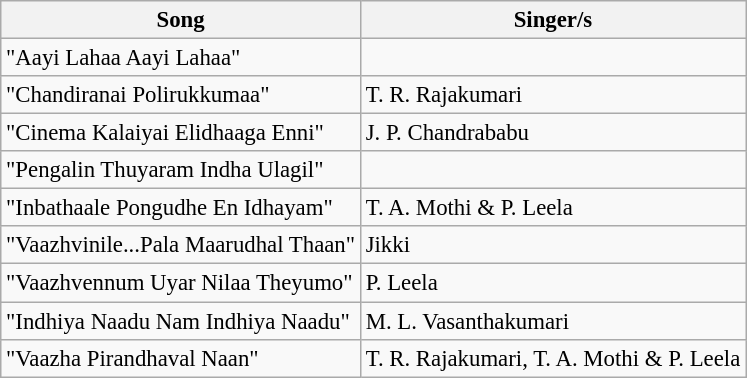<table class="wikitable" style="font-size:95%;">
<tr>
<th>Song</th>
<th>Singer/s</th>
</tr>
<tr>
<td>"Aayi Lahaa Aayi Lahaa"</td>
<td></td>
</tr>
<tr>
<td>"Chandiranai Polirukkumaa"</td>
<td>T. R. Rajakumari</td>
</tr>
<tr>
<td>"Cinema Kalaiyai Elidhaaga Enni"</td>
<td>J. P. Chandrababu</td>
</tr>
<tr>
<td>"Pengalin Thuyaram Indha Ulagil"</td>
<td></td>
</tr>
<tr>
<td>"Inbathaale Pongudhe En Idhayam"</td>
<td>T. A. Mothi & P. Leela</td>
</tr>
<tr>
<td>"Vaazhvinile...Pala Maarudhal Thaan"</td>
<td>Jikki</td>
</tr>
<tr>
<td>"Vaazhvennum Uyar Nilaa Theyumo"</td>
<td>P. Leela</td>
</tr>
<tr>
<td>"Indhiya Naadu Nam Indhiya Naadu"</td>
<td>M. L. Vasanthakumari</td>
</tr>
<tr>
<td>"Vaazha Pirandhaval Naan"</td>
<td>T. R. Rajakumari, T. A. Mothi & P. Leela</td>
</tr>
</table>
